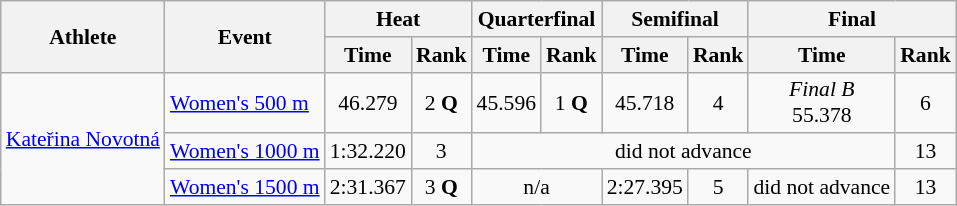<table class="wikitable" style="font-size:90%">
<tr>
<th rowspan="2">Athlete</th>
<th rowspan="2">Event</th>
<th colspan="2">Heat</th>
<th colspan="2">Quarterfinal</th>
<th colspan="2">Semifinal</th>
<th colspan="2">Final</th>
</tr>
<tr>
<th>Time</th>
<th>Rank</th>
<th>Time</th>
<th>Rank</th>
<th>Time</th>
<th>Rank</th>
<th>Time</th>
<th>Rank</th>
</tr>
<tr>
<td rowspan=3><a href='#'>Kateřina Novotná</a></td>
<td><a href='#'>Women's 500 m</a></td>
<td align="center">46.279</td>
<td align="center">2 <strong>Q</strong></td>
<td align="center">45.596</td>
<td align="center">1 <strong>Q</strong></td>
<td align="center">45.718</td>
<td align="center">4</td>
<td align="center"><em>Final B</em><br>55.378</td>
<td align="center">6</td>
</tr>
<tr>
<td><a href='#'>Women's 1000 m</a></td>
<td align="center">1:32.220</td>
<td align="center">3</td>
<td colspan=5 align="center">did not advance</td>
<td align="center">13</td>
</tr>
<tr>
<td><a href='#'>Women's 1500 m</a></td>
<td align="center">2:31.367</td>
<td align="center">3 <strong>Q</strong></td>
<td colspan=2 align="center">n/a</td>
<td align="center">2:27.395</td>
<td align="center">5</td>
<td align="center">did not advance</td>
<td align="center">13</td>
</tr>
</table>
